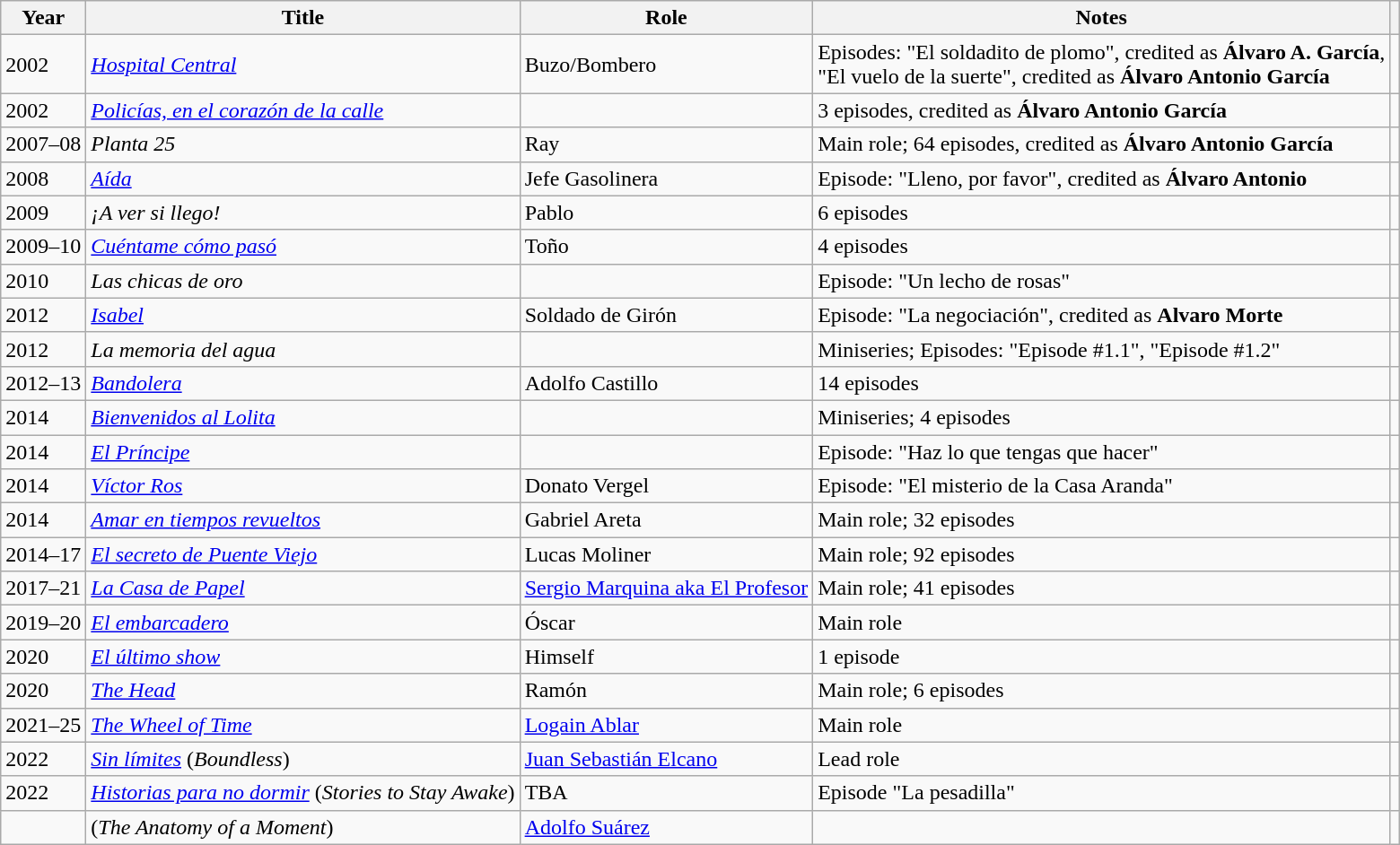<table class="wikitable sortable">
<tr>
<th>Year</th>
<th>Title</th>
<th>Role</th>
<th class="unsortable">Notes</th>
<th class="unsortable"></th>
</tr>
<tr>
<td>2002</td>
<td><em><a href='#'>Hospital Central</a></em></td>
<td>Buzo/Bombero</td>
<td>Episodes: "El soldadito de plomo", credited as <strong>Álvaro A. García</strong>,<br>"El vuelo de la suerte", credited as <strong>Álvaro Antonio García</strong></td>
<td></td>
</tr>
<tr>
<td>2002</td>
<td><em><a href='#'>Policías, en el corazón de la calle</a></em></td>
<td></td>
<td>3 episodes, credited as <strong>Álvaro Antonio García</strong></td>
<td></td>
</tr>
<tr>
<td>2007–08</td>
<td><em>Planta 25</em></td>
<td>Ray</td>
<td>Main role; 64 episodes, credited as <strong>Álvaro Antonio García</strong></td>
<td></td>
</tr>
<tr>
<td>2008</td>
<td><em><a href='#'>Aída</a></em></td>
<td>Jefe Gasolinera</td>
<td>Episode: "Lleno, por favor", credited as <strong>Álvaro Antonio</strong></td>
<td></td>
</tr>
<tr>
<td>2009</td>
<td><em>¡A ver si llego!</em></td>
<td>Pablo</td>
<td>6 episodes</td>
<td></td>
</tr>
<tr>
<td>2009–10</td>
<td><em><a href='#'>Cuéntame cómo pasó</a></em></td>
<td>Toño</td>
<td>4 episodes</td>
<td></td>
</tr>
<tr>
<td>2010</td>
<td><em>Las chicas de oro</em></td>
<td></td>
<td>Episode: "Un lecho de rosas"</td>
<td></td>
</tr>
<tr>
<td>2012</td>
<td><a href='#'><em>Isabel</em></a></td>
<td>Soldado de Girón</td>
<td>Episode: "La negociación", credited as <strong>Alvaro Morte</strong></td>
<td></td>
</tr>
<tr>
<td>2012</td>
<td><em>La memoria del agua</em></td>
<td></td>
<td>Miniseries; Episodes: "Episode #1.1", "Episode #1.2"</td>
<td></td>
</tr>
<tr>
<td>2012–13</td>
<td><em><a href='#'>Bandolera</a></em></td>
<td>Adolfo Castillo</td>
<td>14 episodes</td>
<td></td>
</tr>
<tr>
<td>2014</td>
<td><em><a href='#'>Bienvenidos al Lolita</a></em></td>
<td></td>
<td>Miniseries; 4 episodes</td>
<td></td>
</tr>
<tr>
<td>2014</td>
<td><a href='#'><em>El Príncipe</em></a></td>
<td></td>
<td>Episode: "Haz lo que tengas que hacer"</td>
<td></td>
</tr>
<tr>
<td>2014</td>
<td><em><a href='#'>Víctor Ros</a></em></td>
<td>Donato Vergel</td>
<td>Episode: "El misterio de la Casa Aranda"</td>
<td></td>
</tr>
<tr>
<td>2014</td>
<td><em><a href='#'>Amar en tiempos revueltos</a></em></td>
<td>Gabriel Areta</td>
<td>Main role; 32 episodes</td>
<td></td>
</tr>
<tr>
<td>2014–17</td>
<td><em><a href='#'>El secreto de Puente Viejo</a></em></td>
<td>Lucas Moliner</td>
<td>Main role; 92 episodes</td>
<td></td>
</tr>
<tr>
<td>2017–21</td>
<td><em><a href='#'>La Casa de Papel</a></em></td>
<td><a href='#'>Sergio Marquina aka El Profesor</a></td>
<td>Main role; 41 episodes</td>
<td></td>
</tr>
<tr>
<td>2019–20</td>
<td><em><a href='#'>El embarcadero</a></em></td>
<td>Óscar</td>
<td>Main role</td>
<td></td>
</tr>
<tr>
<td>2020</td>
<td><em><a href='#'>El último show</a></em></td>
<td>Himself</td>
<td>1 episode</td>
<td align = "center"></td>
</tr>
<tr>
<td>2020</td>
<td><a href='#'><em>The Head</em></a></td>
<td>Ramón</td>
<td>Main role; 6 episodes</td>
<td></td>
</tr>
<tr>
<td>2021–25</td>
<td><em><a href='#'>The Wheel of Time</a></em></td>
<td><a href='#'>Logain Ablar</a></td>
<td>Main role</td>
<td></td>
</tr>
<tr>
<td>2022</td>
<td><a href='#'><em>Sin límites</em></a> (<em>Boundless</em>)</td>
<td><a href='#'>Juan Sebastián Elcano</a></td>
<td>Lead role</td>
<td align = "center"></td>
</tr>
<tr>
<td>2022</td>
<td><em><a href='#'>Historias para no dormir</a></em> (<em>Stories to Stay Awake</em>)</td>
<td>TBA</td>
<td>Episode "La pesadilla"</td>
<td align = "center"></td>
</tr>
<tr>
<td></td>
<td> (<em>The Anatomy of a Moment</em>)</td>
<td><a href='#'>Adolfo Suárez</a></td>
<td></td>
<td></td>
</tr>
</table>
